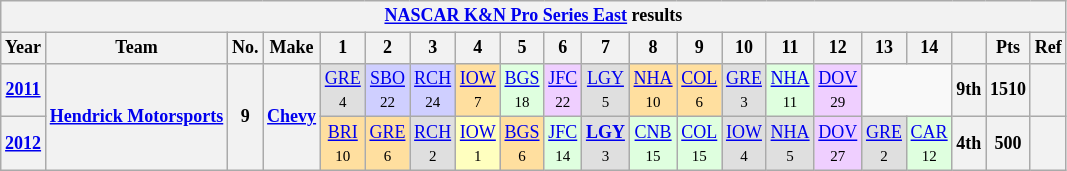<table class="wikitable" style="text-align:center; font-size:75%">
<tr>
<th colspan=45><a href='#'>NASCAR K&N Pro Series East</a> results</th>
</tr>
<tr>
<th>Year</th>
<th>Team</th>
<th>No.</th>
<th>Make</th>
<th>1</th>
<th>2</th>
<th>3</th>
<th>4</th>
<th>5</th>
<th>6</th>
<th>7</th>
<th>8</th>
<th>9</th>
<th>10</th>
<th>11</th>
<th>12</th>
<th>13</th>
<th>14</th>
<th></th>
<th>Pts</th>
<th>Ref</th>
</tr>
<tr>
<th><a href='#'>2011</a></th>
<th rowspan=2><a href='#'>Hendrick Motorsports</a></th>
<th rowspan=2>9</th>
<th rowspan=2><a href='#'>Chevy</a></th>
<td style="background:#DFDFDF;"><a href='#'>GRE</a><br><small>4</small></td>
<td style="background:#CFCFFF;"><a href='#'>SBO</a><br><small>22</small></td>
<td style="background:#CFCFFF;"><a href='#'>RCH</a><br><small>24</small></td>
<td style="background:#FFDF9F;"><a href='#'>IOW</a><br><small>7</small></td>
<td style="background:#DFFFDF;"><a href='#'>BGS</a><br><small>18</small></td>
<td style="background:#EFCFFF;"><a href='#'>JFC</a><br><small>22</small></td>
<td style="background:#DFDFDF;"><a href='#'>LGY</a><br><small>5</small></td>
<td style="background:#FFDF9F;"><a href='#'>NHA</a><br><small>10</small></td>
<td style="background:#FFDF9F;"><a href='#'>COL</a><br><small>6</small></td>
<td style="background:#DFDFDF;"><a href='#'>GRE</a><br><small>3</small></td>
<td style="background:#DFFFDF;"><a href='#'>NHA</a><br><small>11</small></td>
<td style="background:#EFCFFF;"><a href='#'>DOV</a><br><small>29</small></td>
<td colspan=2></td>
<th>9th</th>
<th>1510</th>
<th></th>
</tr>
<tr>
<th><a href='#'>2012</a></th>
<td style="background:#FFDF9F;"><a href='#'>BRI</a><br><small>10</small></td>
<td style="background:#FFDF9F;"><a href='#'>GRE</a><br><small>6</small></td>
<td style="background:#DFDFDF;"><a href='#'>RCH</a><br><small>2</small></td>
<td style="background:#FFFFBF;"><a href='#'>IOW</a><br><small>1</small></td>
<td style="background:#FFDF9F;"><a href='#'>BGS</a><br><small>6</small></td>
<td style="background:#DFFFDF;"><a href='#'>JFC</a><br><small>14</small></td>
<td style="background:#DFDFDF;"><strong><a href='#'>LGY</a></strong><br><small>3</small></td>
<td style="background:#DFFFDF;"><a href='#'>CNB</a><br><small>15</small></td>
<td style="background:#DFFFDF;"><a href='#'>COL</a><br><small>15</small></td>
<td style="background:#DFDFDF;"><a href='#'>IOW</a><br><small>4</small></td>
<td style="background:#DFDFDF;"><a href='#'>NHA</a><br><small>5</small></td>
<td style="background:#EFCFFF;"><a href='#'>DOV</a><br><small>27</small></td>
<td style="background:#DFDFDF;"><a href='#'>GRE</a><br><small>2</small></td>
<td style="background:#DFFFDF;"><a href='#'>CAR</a><br><small>12</small></td>
<th>4th</th>
<th>500</th>
<th></th>
</tr>
</table>
